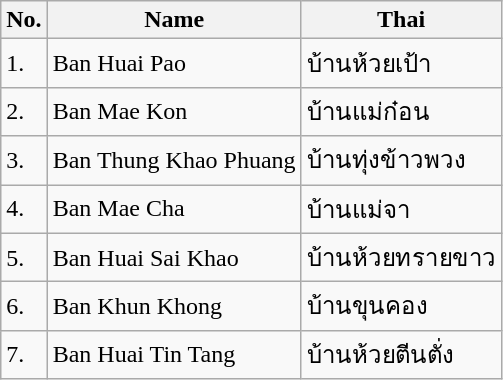<table class="wikitable sortable">
<tr>
<th>No.</th>
<th>Name</th>
<th>Thai</th>
</tr>
<tr>
<td>1.</td>
<td>Ban Huai Pao</td>
<td>บ้านห้วยเป้า</td>
</tr>
<tr>
<td>2.</td>
<td>Ban Mae Kon</td>
<td>บ้านแม่ก๋อน</td>
</tr>
<tr>
<td>3.</td>
<td>Ban Thung Khao Phuang</td>
<td>บ้านทุ่งข้าวพวง</td>
</tr>
<tr>
<td>4.</td>
<td>Ban Mae Cha</td>
<td>บ้านแม่จา</td>
</tr>
<tr>
<td>5.</td>
<td>Ban Huai Sai Khao</td>
<td>บ้านห้วยทรายขาว</td>
</tr>
<tr>
<td>6.</td>
<td>Ban Khun Khong</td>
<td>บ้านขุนคอง</td>
</tr>
<tr>
<td>7.</td>
<td>Ban Huai Tin Tang</td>
<td>บ้านห้วยตีนตั่ง</td>
</tr>
</table>
